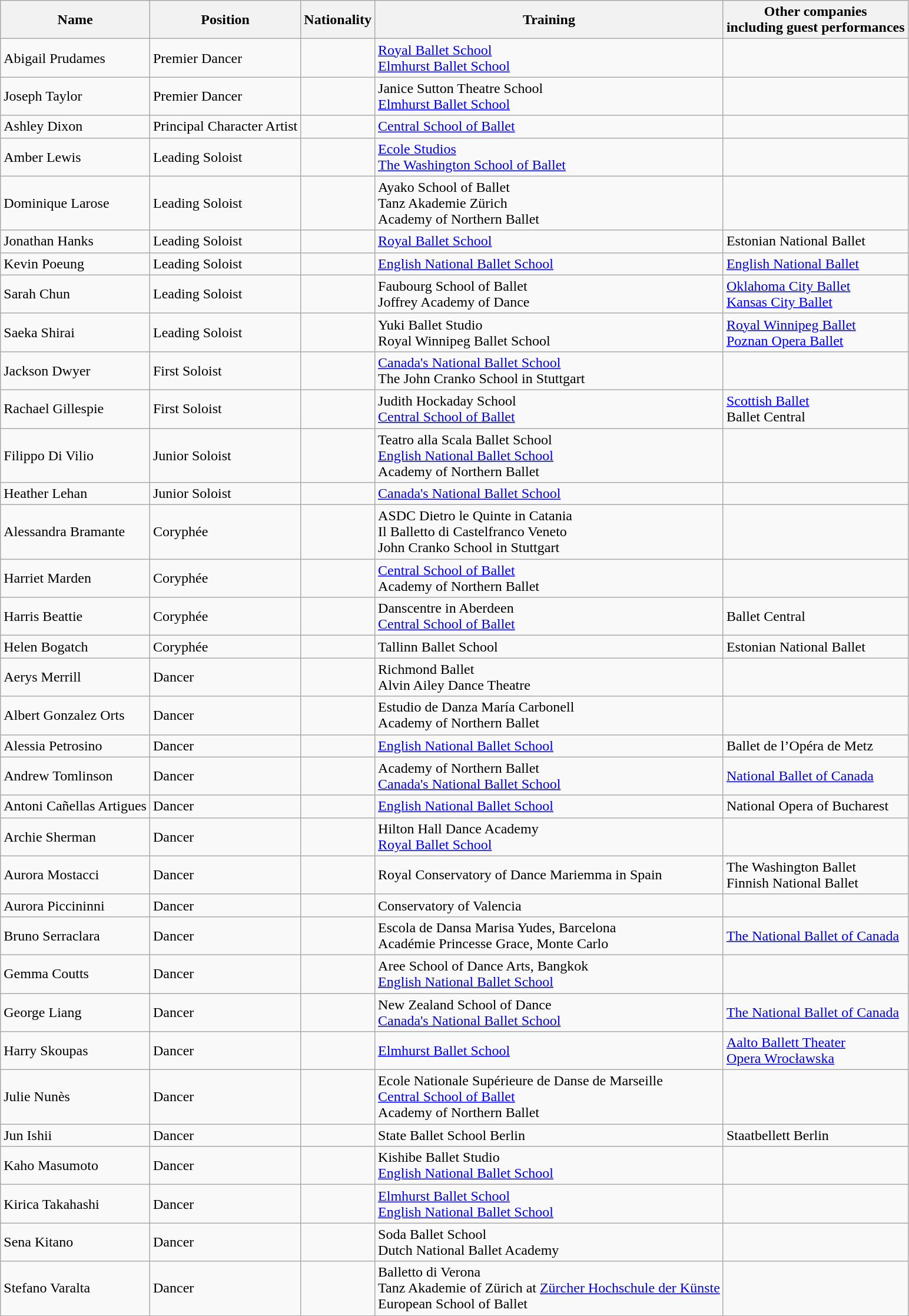<table class="wikitable">
<tr>
<th>Name</th>
<th>Position</th>
<th>Nationality</th>
<th>Training</th>
<th>Other companies<br>including guest performances</th>
</tr>
<tr>
<td>Abigail Prudames</td>
<td>Premier Dancer</td>
<td></td>
<td><a href='#'>Royal Ballet School</a><br><a href='#'>Elmhurst Ballet School</a></td>
<td></td>
</tr>
<tr>
<td>Joseph Taylor</td>
<td>Premier Dancer</td>
<td></td>
<td>Janice Sutton Theatre School<br><a href='#'>Elmhurst Ballet School</a></td>
<td></td>
</tr>
<tr>
<td>Ashley Dixon</td>
<td>Principal Character Artist</td>
<td></td>
<td><a href='#'>Central School of Ballet</a></td>
<td></td>
</tr>
<tr>
<td>Amber Lewis</td>
<td>Leading Soloist</td>
<td></td>
<td><a href='#'>Ecole Studios</a><br><a href='#'>The Washington School of Ballet</a></td>
<td></td>
</tr>
<tr>
<td>Dominique Larose</td>
<td>Leading Soloist</td>
<td></td>
<td>Ayako School of Ballet<br>Tanz Akademie Zürich<br>Academy of Northern Ballet</td>
<td></td>
</tr>
<tr>
<td>Jonathan Hanks</td>
<td>Leading Soloist</td>
<td></td>
<td><a href='#'>Royal Ballet School</a></td>
<td>Estonian National Ballet</td>
</tr>
<tr>
<td>Kevin Poeung</td>
<td>Leading Soloist</td>
<td></td>
<td><a href='#'>English National Ballet School</a></td>
<td><a href='#'>English National Ballet</a></td>
</tr>
<tr>
<td>Sarah Chun</td>
<td>Leading Soloist</td>
<td></td>
<td>Faubourg School of Ballet<br>Joffrey Academy of Dance</td>
<td><a href='#'>Oklahoma City Ballet</a><br><a href='#'>Kansas City Ballet</a></td>
</tr>
<tr>
<td>Saeka Shirai</td>
<td>Leading Soloist</td>
<td></td>
<td>Yuki Ballet Studio<br>Royal Winnipeg Ballet School</td>
<td><a href='#'>Royal Winnipeg Ballet</a><br><a href='#'>Poznan Opera Ballet</a></td>
</tr>
<tr>
<td>Jackson Dwyer</td>
<td>First Soloist</td>
<td></td>
<td><a href='#'>Canada's National Ballet School</a><br>The John Cranko School in Stuttgart</td>
<td></td>
</tr>
<tr>
<td>Rachael Gillespie</td>
<td>First Soloist</td>
<td></td>
<td>Judith Hockaday School<br><a href='#'>Central School of Ballet</a></td>
<td><a href='#'>Scottish Ballet</a><br>Ballet Central</td>
</tr>
<tr>
<td>Filippo Di Vilio</td>
<td>Junior Soloist</td>
<td></td>
<td>Teatro alla Scala Ballet School<br><a href='#'>English National Ballet School</a><br>Academy of Northern Ballet</td>
<td></td>
</tr>
<tr>
<td>Heather Lehan</td>
<td>Junior Soloist</td>
<td></td>
<td><a href='#'>Canada's National Ballet School</a></td>
<td></td>
</tr>
<tr>
<td>Alessandra Bramante</td>
<td>Coryphée</td>
<td></td>
<td>ASDC Dietro le Quinte in Catania<br>Il Balletto di Castelfranco Veneto<br>John Cranko School in Stuttgart</td>
<td></td>
</tr>
<tr>
<td>Harriet Marden</td>
<td>Coryphée</td>
<td></td>
<td><a href='#'>Central School of Ballet</a><br>Academy of Northern Ballet</td>
<td></td>
</tr>
<tr>
<td>Harris Beattie</td>
<td>Coryphée</td>
<td></td>
<td>Danscentre in Aberdeen<br><a href='#'>Central School of Ballet</a></td>
<td>Ballet Central</td>
</tr>
<tr>
<td>Helen Bogatch</td>
<td>Coryphée</td>
<td></td>
<td>Tallinn Ballet School</td>
<td>Estonian National Ballet</td>
</tr>
<tr>
<td>Aerys Merrill</td>
<td>Dancer</td>
<td></td>
<td>Richmond Ballet<br>Alvin Ailey Dance Theatre</td>
<td></td>
</tr>
<tr>
<td>Albert Gonzalez Orts</td>
<td>Dancer</td>
<td></td>
<td>Estudio de Danza María Carbonell<br>Academy of Northern Ballet</td>
<td></td>
</tr>
<tr>
<td>Alessia Petrosino</td>
<td>Dancer</td>
<td></td>
<td><a href='#'>English National Ballet School</a></td>
<td>Ballet de l’Opéra de Metz</td>
</tr>
<tr>
<td>Andrew Tomlinson</td>
<td>Dancer</td>
<td></td>
<td>Academy of Northern Ballet<br><a href='#'>Canada's National Ballet School</a></td>
<td><a href='#'>National Ballet of Canada</a></td>
</tr>
<tr>
<td>Antoni Cañellas Artigues</td>
<td>Dancer</td>
<td></td>
<td><a href='#'>English National Ballet School</a></td>
<td>National Opera of Bucharest</td>
</tr>
<tr>
<td>Archie Sherman</td>
<td>Dancer</td>
<td></td>
<td>Hilton Hall Dance Academy<br><a href='#'>Royal Ballet School</a></td>
<td></td>
</tr>
<tr>
<td>Aurora Mostacci</td>
<td>Dancer</td>
<td></td>
<td>Royal Conservatory of Dance Mariemma in Spain</td>
<td>The Washington Ballet<br>Finnish National Ballet</td>
</tr>
<tr>
<td>Aurora Piccininni</td>
<td>Dancer</td>
<td></td>
<td>Conservatory of Valencia</td>
<td></td>
</tr>
<tr>
<td>Bruno Serraclara</td>
<td>Dancer</td>
<td></td>
<td>Escola de Dansa Marisa Yudes, Barcelona<br>Académie Princesse Grace, Monte Carlo</td>
<td><a href='#'>The National Ballet of Canada</a></td>
</tr>
<tr>
<td>Gemma Coutts</td>
<td>Dancer</td>
<td></td>
<td>Aree School of Dance Arts, Bangkok<br><a href='#'>English National Ballet School</a></td>
<td></td>
</tr>
<tr>
<td>George Liang</td>
<td>Dancer</td>
<td></td>
<td>New Zealand School of Dance<br><a href='#'>Canada's National Ballet School</a></td>
<td><a href='#'>The National Ballet of Canada</a></td>
</tr>
<tr>
<td>Harry Skoupas</td>
<td>Dancer</td>
<td></td>
<td><a href='#'>Elmhurst Ballet School</a></td>
<td><a href='#'>Aalto Ballett Theater</a><br><a href='#'>Opera Wrocławska</a></td>
</tr>
<tr>
<td>Julie Nunès</td>
<td>Dancer</td>
<td></td>
<td>Ecole Nationale Supérieure de Danse de Marseille<br><a href='#'>Central School of Ballet</a><br>Academy of Northern Ballet</td>
<td></td>
</tr>
<tr>
<td>Jun Ishii</td>
<td>Dancer</td>
<td></td>
<td>State Ballet School Berlin</td>
<td>Staatbellett Berlin</td>
</tr>
<tr>
<td>Kaho Masumoto</td>
<td>Dancer</td>
<td></td>
<td>Kishibe Ballet Studio<br><a href='#'>English National Ballet School</a></td>
<td></td>
</tr>
<tr>
<td>Kirica Takahashi</td>
<td>Dancer</td>
<td></td>
<td><a href='#'>Elmhurst Ballet School</a><br><a href='#'>English National Ballet School</a></td>
<td></td>
</tr>
<tr>
<td>Sena Kitano</td>
<td>Dancer</td>
<td></td>
<td>Soda Ballet School<br>Dutch National Ballet Academy</td>
<td></td>
</tr>
<tr>
<td>Stefano Varalta</td>
<td>Dancer</td>
<td></td>
<td>Balletto di Verona<br>Tanz Akademie of Zürich at <a href='#'>Zürcher Hochschule der Künste</a> <br>European School of Ballet</td>
<td></td>
</tr>
</table>
